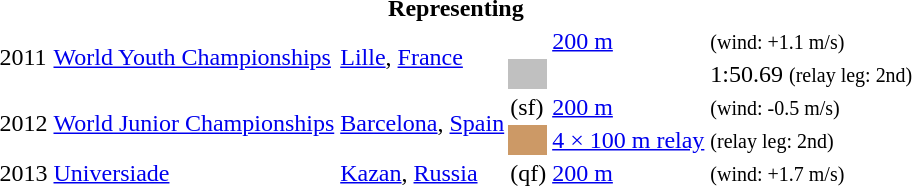<table>
<tr>
<th colspan="6">Representing </th>
</tr>
<tr>
<td rowspan=2>2011</td>
<td rowspan=2><a href='#'>World Youth Championships</a></td>
<td rowspan=2><a href='#'>Lille</a>, <a href='#'>France</a></td>
<td></td>
<td><a href='#'>200 m</a></td>
<td> <small>(wind: +1.1 m/s)</small></td>
</tr>
<tr>
<td bgcolor="silver"></td>
<td></td>
<td>1:50.69 <small>(relay leg: 2nd)</small> <strong></strong></td>
</tr>
<tr>
<td rowspan=2>2012</td>
<td rowspan=2><a href='#'>World Junior Championships</a></td>
<td rowspan=2><a href='#'>Barcelona</a>, <a href='#'>Spain</a></td>
<td> (sf)</td>
<td><a href='#'>200 m</a></td>
<td> <small>(wind: -0.5 m/s)</small></td>
</tr>
<tr>
<td bgcolor=cc9966></td>
<td><a href='#'>4 × 100 m relay</a></td>
<td> <small>(relay leg: 2nd)</small></td>
</tr>
<tr>
<td>2013</td>
<td><a href='#'>Universiade</a></td>
<td><a href='#'>Kazan</a>, <a href='#'>Russia</a></td>
<td> (qf)</td>
<td><a href='#'>200 m</a></td>
<td> <small>(wind: +1.7 m/s)</small></td>
</tr>
<tr>
</tr>
</table>
